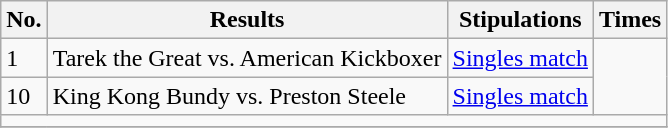<table class="wikitable">
<tr>
<th><strong>No.</strong></th>
<th><strong>Results</strong></th>
<th><strong>Stipulations</strong></th>
<th><strong>Times</strong></th>
</tr>
<tr>
<td>1</td>
<td>Tarek the Great vs. American Kickboxer</td>
<td><a href='#'>Singles match</a></td>
</tr>
<tr>
<td>10</td>
<td>King Kong Bundy vs. Preston Steele</td>
<td><a href='#'>Singles match</a></td>
</tr>
<tr>
<td colspan="4"></td>
</tr>
<tr>
</tr>
</table>
